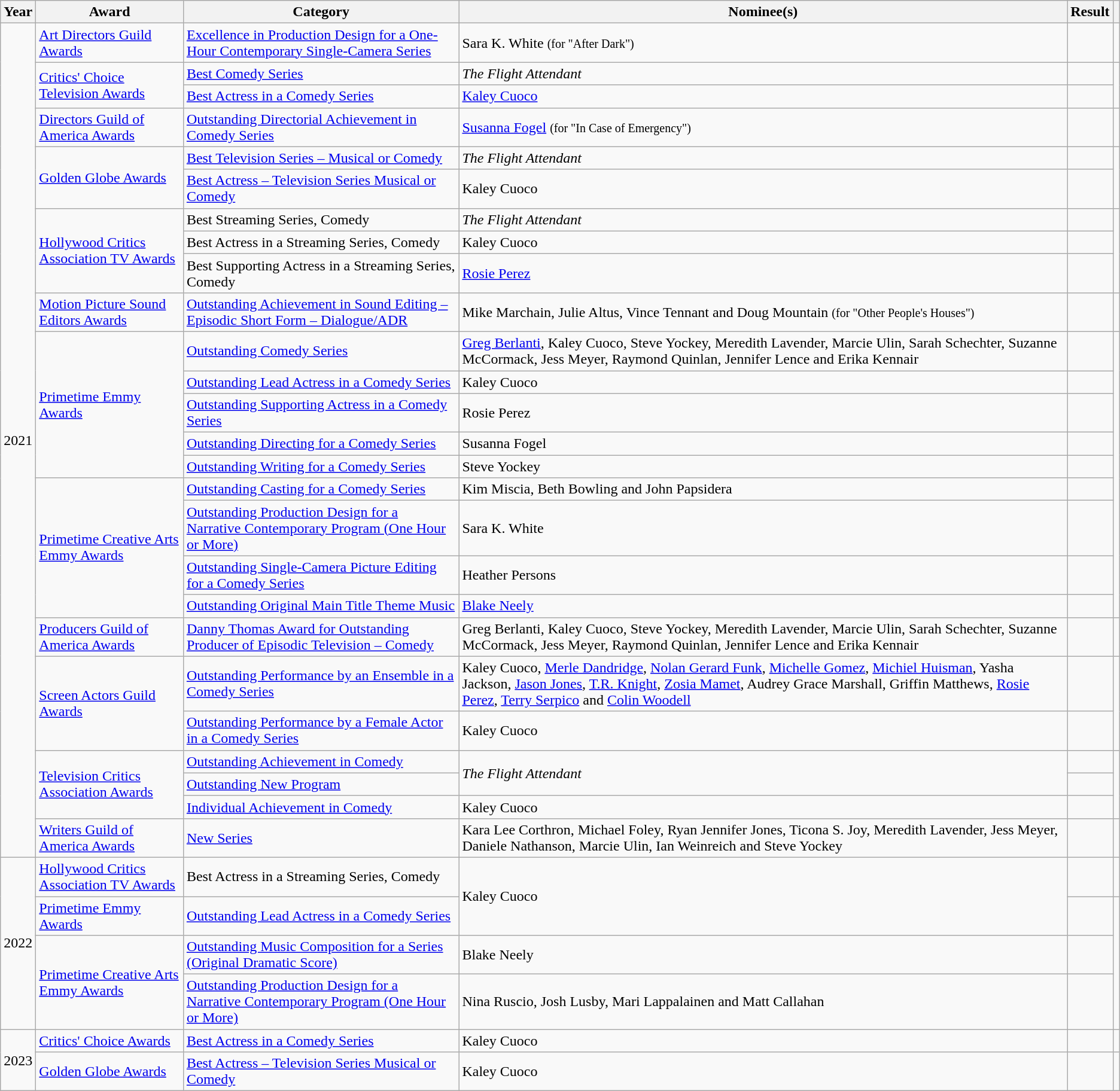<table class="wikitable sortable">
<tr>
<th>Year</th>
<th>Award</th>
<th>Category</th>
<th>Nominee(s)</th>
<th>Result</th>
<th></th>
</tr>
<tr>
<td rowspan="26" style="text-align:center;">2021</td>
<td><a href='#'>Art Directors Guild Awards</a></td>
<td><a href='#'>Excellence in Production Design for a One-Hour Contemporary Single-Camera Series</a></td>
<td>Sara K. White <small>(for "After Dark")</small></td>
<td></td>
<td align="center"></td>
</tr>
<tr>
<td rowspan="2"><a href='#'>Critics' Choice Television Awards</a></td>
<td><a href='#'>Best Comedy Series</a></td>
<td><em>The Flight Attendant</em></td>
<td></td>
<td align="center" rowspan="2"></td>
</tr>
<tr>
<td><a href='#'>Best Actress in a Comedy Series</a></td>
<td><a href='#'>Kaley Cuoco</a></td>
<td></td>
</tr>
<tr>
<td><a href='#'>Directors Guild of America Awards</a></td>
<td><a href='#'>Outstanding Directorial Achievement in Comedy Series</a></td>
<td><a href='#'>Susanna Fogel</a> <small>(for "In Case of Emergency")</small></td>
<td></td>
<td align="center"></td>
</tr>
<tr>
<td rowspan="2"><a href='#'>Golden Globe Awards</a></td>
<td><a href='#'>Best Television Series – Musical or Comedy</a></td>
<td><em>The Flight Attendant</em></td>
<td></td>
<td align="center" rowspan="2"></td>
</tr>
<tr>
<td><a href='#'>Best Actress – Television Series Musical or Comedy</a></td>
<td>Kaley Cuoco</td>
<td></td>
</tr>
<tr>
<td rowspan="3"><a href='#'>Hollywood Critics Association TV Awards</a></td>
<td>Best Streaming Series, Comedy</td>
<td><em>The Flight Attendant</em></td>
<td></td>
<td align="center" rowspan="3"></td>
</tr>
<tr>
<td>Best Actress in a Streaming Series, Comedy</td>
<td>Kaley Cuoco</td>
<td></td>
</tr>
<tr>
<td>Best Supporting Actress in a Streaming Series, Comedy</td>
<td><a href='#'>Rosie Perez</a></td>
<td></td>
</tr>
<tr>
<td><a href='#'>Motion Picture Sound Editors Awards</a></td>
<td><a href='#'>Outstanding Achievement in Sound Editing – Episodic Short Form – Dialogue/ADR</a></td>
<td>Mike Marchain, Julie Altus, Vince Tennant and Doug Mountain <small>(for "Other People's Houses")</small></td>
<td></td>
<td align="center"></td>
</tr>
<tr>
<td rowspan="5"><a href='#'>Primetime Emmy Awards</a></td>
<td><a href='#'>Outstanding Comedy Series</a></td>
<td><a href='#'>Greg Berlanti</a>, Kaley Cuoco, Steve Yockey, Meredith Lavender, Marcie Ulin, Sarah Schechter, Suzanne McCormack, Jess Meyer, Raymond Quinlan, Jennifer Lence and Erika Kennair</td>
<td></td>
<td align="center" rowspan="9"></td>
</tr>
<tr>
<td><a href='#'>Outstanding Lead Actress in a Comedy Series</a></td>
<td>Kaley Cuoco</td>
<td></td>
</tr>
<tr>
<td><a href='#'>Outstanding Supporting Actress in a Comedy Series</a></td>
<td>Rosie Perez</td>
<td></td>
</tr>
<tr>
<td><a href='#'>Outstanding Directing for a Comedy Series</a></td>
<td>Susanna Fogel </td>
<td></td>
</tr>
<tr>
<td><a href='#'>Outstanding Writing for a Comedy Series</a></td>
<td>Steve Yockey </td>
<td></td>
</tr>
<tr>
<td rowspan="4"><a href='#'>Primetime Creative Arts Emmy Awards</a></td>
<td><a href='#'>Outstanding Casting for a Comedy Series</a></td>
<td>Kim Miscia, Beth Bowling and John Papsidera</td>
<td></td>
</tr>
<tr>
<td><a href='#'>Outstanding Production Design for a Narrative Contemporary Program (One Hour or More)</a></td>
<td>Sara K. White </td>
<td></td>
</tr>
<tr>
<td><a href='#'>Outstanding Single-Camera Picture Editing for a Comedy Series</a></td>
<td>Heather Persons </td>
<td></td>
</tr>
<tr>
<td><a href='#'>Outstanding Original Main Title Theme Music</a></td>
<td><a href='#'>Blake Neely</a></td>
<td></td>
</tr>
<tr>
<td><a href='#'>Producers Guild of America Awards</a></td>
<td><a href='#'>Danny Thomas Award for Outstanding Producer of Episodic Television – Comedy</a></td>
<td>Greg Berlanti, Kaley Cuoco, Steve Yockey, Meredith Lavender, Marcie Ulin, Sarah Schechter, Suzanne McCormack, Jess Meyer, Raymond Quinlan, Jennifer Lence and Erika Kennair</td>
<td></td>
<td align="center"></td>
</tr>
<tr>
<td rowspan="2"><a href='#'>Screen Actors Guild Awards</a></td>
<td><a href='#'>Outstanding Performance by an Ensemble in a Comedy Series</a></td>
<td>Kaley Cuoco, <a href='#'>Merle Dandridge</a>, <a href='#'>Nolan Gerard Funk</a>, <a href='#'>Michelle Gomez</a>, <a href='#'>Michiel Huisman</a>, Yasha Jackson, <a href='#'>Jason Jones</a>, <a href='#'>T.R. Knight</a>, <a href='#'>Zosia Mamet</a>, Audrey Grace Marshall, Griffin Matthews, <a href='#'>Rosie Perez</a>, <a href='#'>Terry Serpico</a> and <a href='#'>Colin Woodell</a></td>
<td></td>
<td align="center" rowspan="2"></td>
</tr>
<tr>
<td><a href='#'>Outstanding Performance by a Female Actor in a Comedy Series</a></td>
<td>Kaley Cuoco</td>
<td></td>
</tr>
<tr>
<td rowspan="3"><a href='#'>Television Critics Association Awards</a></td>
<td><a href='#'>Outstanding Achievement in Comedy</a></td>
<td rowspan="2"><em>The Flight Attendant</em></td>
<td></td>
<td align="center" rowspan="3"></td>
</tr>
<tr>
<td><a href='#'>Outstanding New Program</a></td>
<td></td>
</tr>
<tr>
<td><a href='#'>Individual Achievement in Comedy</a></td>
<td>Kaley Cuoco</td>
<td></td>
</tr>
<tr>
<td><a href='#'>Writers Guild of America Awards</a></td>
<td><a href='#'>New Series</a></td>
<td>Kara Lee Corthron, Michael Foley, Ryan Jennifer Jones, Ticona S. Joy, Meredith Lavender, Jess Meyer, Daniele Nathanson, Marcie Ulin, Ian Weinreich and Steve Yockey</td>
<td></td>
<td align="center"></td>
</tr>
<tr>
<td rowspan="4" style="text-align:center;">2022</td>
<td><a href='#'>Hollywood Critics Association TV Awards</a></td>
<td>Best Actress in a Streaming Series, Comedy</td>
<td rowspan="2">Kaley Cuoco</td>
<td></td>
<td align="center"></td>
</tr>
<tr>
<td><a href='#'>Primetime Emmy Awards</a></td>
<td><a href='#'>Outstanding Lead Actress in a Comedy Series</a></td>
<td></td>
<td rowspan="3" align="center"></td>
</tr>
<tr>
<td rowspan="2"><a href='#'>Primetime Creative Arts Emmy Awards</a></td>
<td><a href='#'>Outstanding Music Composition for a Series (Original Dramatic Score)</a></td>
<td>Blake Neely </td>
<td></td>
</tr>
<tr>
<td><a href='#'>Outstanding Production Design for a Narrative Contemporary Program (One Hour or More)</a></td>
<td>Nina Ruscio, Josh Lusby, Mari Lappalainen and Matt Callahan </td>
<td></td>
</tr>
<tr>
<td rowspan="2" style="text-align:center;">2023</td>
<td><a href='#'>Critics' Choice Awards</a></td>
<td><a href='#'>Best Actress in a Comedy Series</a></td>
<td>Kaley Cuoco</td>
<td></td>
<td align="center"></td>
</tr>
<tr>
<td><a href='#'>Golden Globe Awards</a></td>
<td><a href='#'>Best Actress – Television Series Musical or Comedy</a></td>
<td>Kaley Cuoco</td>
<td></td>
<td align="center"></td>
</tr>
</table>
